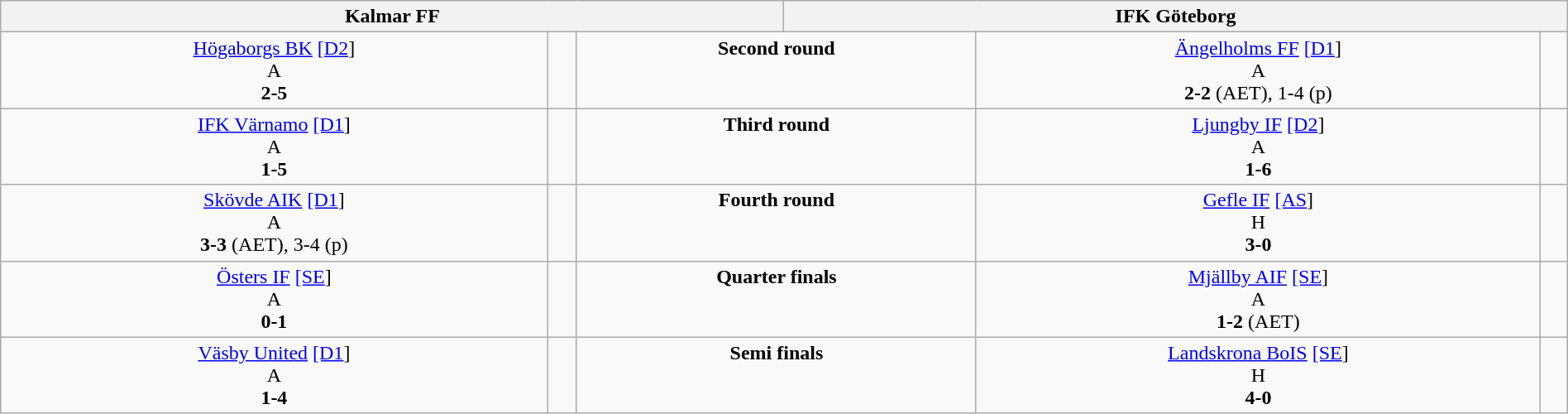<table width=100% border=0 class=wikitable>
<tr valign=to>
<th colspan=3 width=45%>Kalmar FF</th>
<th colspan=3 width=45%>IFK Göteborg</th>
</tr>
<tr valign=top align=center>
<td><a href='#'>Högaborgs BK</a> <a href='#'>[D2</a>]<br>A<br><strong>2-5</strong></td>
<td align=left></td>
<td colspan=2><strong>Second round</strong></td>
<td><a href='#'>Ängelholms FF</a> <a href='#'>[D1</a>]<br>A<br><strong>2-2</strong> (AET), 1-4 (p)</td>
<td align=left></td>
</tr>
<tr valign=top align=center>
<td><a href='#'>IFK Värnamo</a> <a href='#'>[D1</a>]<br>A<br><strong>1-5</strong></td>
<td align=left></td>
<td colspan=2><strong>Third round</strong></td>
<td><a href='#'>Ljungby IF</a> <a href='#'>[D2</a>]<br>A<br><strong>1-6</strong></td>
<td align=left></td>
</tr>
<tr valign=top align=center>
<td><a href='#'>Skövde AIK</a> <a href='#'>[D1</a>]<br>A<br><strong>3-3</strong> (AET), 3-4 (p)</td>
<td align=left></td>
<td colspan=2><strong>Fourth round</strong></td>
<td><a href='#'>Gefle IF</a> <a href='#'>[AS</a>]<br>H<br><strong>3-0</strong></td>
<td align=left></td>
</tr>
<tr valign=top align=center>
<td><a href='#'>Östers IF</a> <a href='#'>[SE</a>]<br>A<br><strong>0-1</strong></td>
<td align=left></td>
<td colspan=2><strong>Quarter finals</strong></td>
<td><a href='#'>Mjällby AIF</a> <a href='#'>[SE</a>]<br>A<br><strong>1-2</strong> (AET)</td>
<td align=left></td>
</tr>
<tr valign=top align=center>
<td><a href='#'>Väsby United</a> <a href='#'>[D1</a>]<br>A<br><strong>1-4</strong></td>
<td align=left></td>
<td colspan=2><strong>Semi finals</strong></td>
<td><a href='#'>Landskrona BoIS</a> <a href='#'>[SE</a>]<br>H<br><strong>4-0</strong></td>
<td align=left></td>
</tr>
</table>
